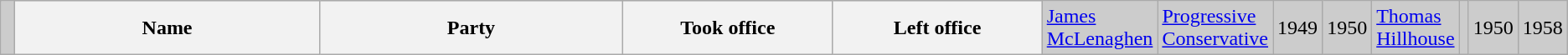<table class="wikitable">
<tr bgcolor="CCCCCC">
<td> </td>
<th width="30%"><strong>Name </strong></th>
<th width="30%"><strong>Party</strong></th>
<th width="20%"><strong>Took office</strong></th>
<th width="20%"><strong>Left office</strong><br></th>
<td><a href='#'>James McLenaghen</a><br></td>
<td><a href='#'>Progressive Conservative</a></td>
<td>1949</td>
<td>1950<br></td>
<td><a href='#'>Thomas Hillhouse</a><br></td>
<td></td>
<td>1950</td>
<td>1958</td>
</tr>
</table>
